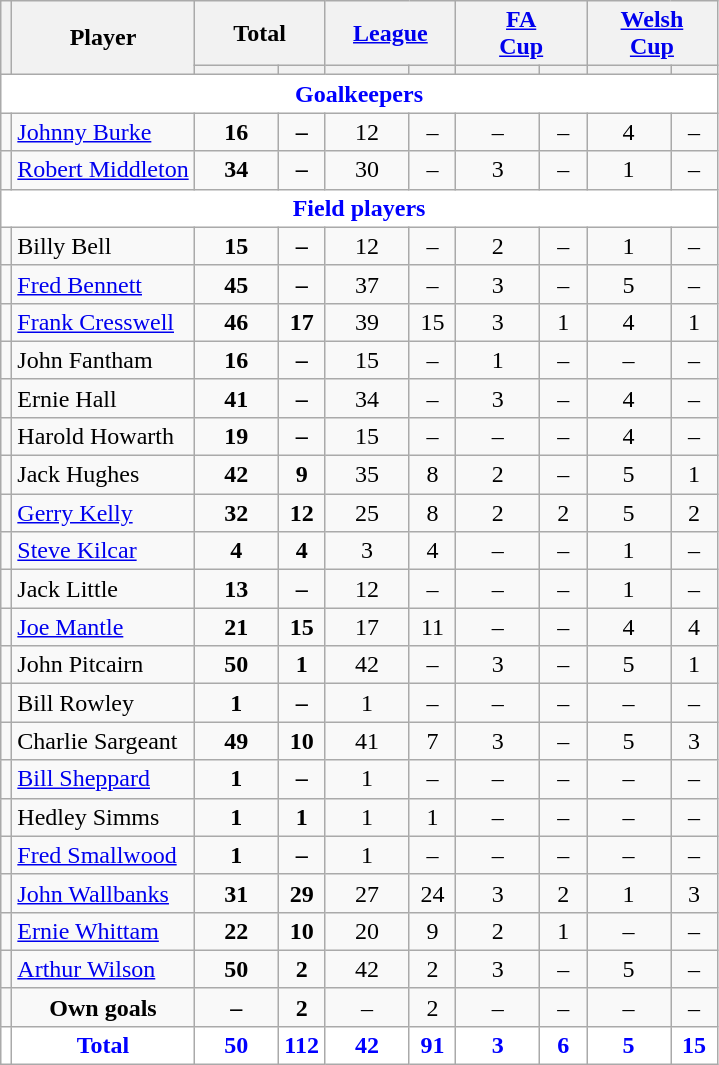<table class="wikitable"  style="text-align:center;">
<tr>
<th rowspan="2" style="font-size:80%;"></th>
<th rowspan="2">Player</th>
<th colspan="2">Total</th>
<th colspan="2"><a href='#'>League</a></th>
<th colspan="2"><a href='#'>FA<br>Cup</a></th>
<th colspan="2"><a href='#'>Welsh<br>Cup</a></th>
</tr>
<tr>
<th style="width: 50px; font-size:80%;"></th>
<th style="width: 25px; font-size:80%;"></th>
<th style="width: 50px; font-size:80%;"></th>
<th style="width: 25px; font-size:80%;"></th>
<th style="width: 50px; font-size:80%;"></th>
<th style="width: 25px; font-size:80%;"></th>
<th style="width: 50px; font-size:80%;"></th>
<th style="width: 25px; font-size:80%;"></th>
</tr>
<tr>
<td colspan="10" style="background:white; color:blue; text-align:center;"><strong>Goalkeepers</strong></td>
</tr>
<tr>
<td></td>
<td style="text-align:left;"><a href='#'>Johnny Burke</a></td>
<td><strong>16</strong></td>
<td><strong>–</strong></td>
<td>12</td>
<td>–</td>
<td>–</td>
<td>–</td>
<td>4</td>
<td>–</td>
</tr>
<tr>
<td></td>
<td style="text-align:left;"><a href='#'>Robert Middleton</a></td>
<td><strong>34</strong></td>
<td><strong>–</strong></td>
<td>30</td>
<td>–</td>
<td>3</td>
<td>–</td>
<td>1</td>
<td>–</td>
</tr>
<tr>
<td colspan="10" style="background:white; color:blue; text-align:center;"><strong>Field players</strong></td>
</tr>
<tr>
<td></td>
<td style="text-align:left;">Billy Bell</td>
<td><strong>15</strong></td>
<td><strong>–</strong></td>
<td>12</td>
<td>–</td>
<td>2</td>
<td>–</td>
<td>1</td>
<td>–</td>
</tr>
<tr>
<td></td>
<td style="text-align:left;"><a href='#'>Fred Bennett</a></td>
<td><strong>45</strong></td>
<td><strong>–</strong></td>
<td>37</td>
<td>–</td>
<td>3</td>
<td>–</td>
<td>5</td>
<td>–</td>
</tr>
<tr>
<td></td>
<td style="text-align:left;"><a href='#'>Frank Cresswell</a></td>
<td><strong>46</strong></td>
<td><strong>17</strong></td>
<td>39</td>
<td>15</td>
<td>3</td>
<td>1</td>
<td>4</td>
<td>1</td>
</tr>
<tr>
<td></td>
<td style="text-align:left;">John Fantham</td>
<td><strong>16</strong></td>
<td><strong>–</strong></td>
<td>15</td>
<td>–</td>
<td>1</td>
<td>–</td>
<td>–</td>
<td>–</td>
</tr>
<tr>
<td></td>
<td style="text-align:left;">Ernie Hall</td>
<td><strong>41</strong></td>
<td><strong>–</strong></td>
<td>34</td>
<td>–</td>
<td>3</td>
<td>–</td>
<td>4</td>
<td>–</td>
</tr>
<tr>
<td></td>
<td style="text-align:left;">Harold Howarth</td>
<td><strong>19</strong></td>
<td><strong>–</strong></td>
<td>15</td>
<td>–</td>
<td>–</td>
<td>–</td>
<td>4</td>
<td>–</td>
</tr>
<tr>
<td></td>
<td style="text-align:left;">Jack Hughes</td>
<td><strong>42</strong></td>
<td><strong>9</strong></td>
<td>35</td>
<td>8</td>
<td>2</td>
<td>–</td>
<td>5</td>
<td>1</td>
</tr>
<tr>
<td></td>
<td style="text-align:left;"><a href='#'>Gerry Kelly</a></td>
<td><strong>32</strong></td>
<td><strong>12</strong></td>
<td>25</td>
<td>8</td>
<td>2</td>
<td>2</td>
<td>5</td>
<td>2</td>
</tr>
<tr>
<td></td>
<td style="text-align:left;"><a href='#'>Steve Kilcar</a></td>
<td><strong>4</strong></td>
<td><strong>4</strong></td>
<td>3</td>
<td>4</td>
<td>–</td>
<td>–</td>
<td>1</td>
<td>–</td>
</tr>
<tr>
<td></td>
<td style="text-align:left;">Jack Little</td>
<td><strong>13</strong></td>
<td><strong>–</strong></td>
<td>12</td>
<td>–</td>
<td>–</td>
<td>–</td>
<td>1</td>
<td>–</td>
</tr>
<tr>
<td></td>
<td style="text-align:left;"><a href='#'>Joe Mantle</a></td>
<td><strong>21</strong></td>
<td><strong>15</strong></td>
<td>17</td>
<td>11</td>
<td>–</td>
<td>–</td>
<td>4</td>
<td>4</td>
</tr>
<tr>
<td></td>
<td style="text-align:left;">John Pitcairn</td>
<td><strong>50</strong></td>
<td><strong>1</strong></td>
<td>42</td>
<td>–</td>
<td>3</td>
<td>–</td>
<td>5</td>
<td>1</td>
</tr>
<tr>
<td></td>
<td style="text-align:left;">Bill Rowley</td>
<td><strong>1</strong></td>
<td><strong>–</strong></td>
<td>1</td>
<td>–</td>
<td>–</td>
<td>–</td>
<td>–</td>
<td>–</td>
</tr>
<tr>
<td></td>
<td style="text-align:left;">Charlie Sargeant</td>
<td><strong>49</strong></td>
<td><strong>10</strong></td>
<td>41</td>
<td>7</td>
<td>3</td>
<td>–</td>
<td>5</td>
<td>3</td>
</tr>
<tr>
<td></td>
<td style="text-align:left;"><a href='#'>Bill Sheppard</a></td>
<td><strong>1</strong></td>
<td><strong>–</strong></td>
<td>1</td>
<td>–</td>
<td>–</td>
<td>–</td>
<td>–</td>
<td>–</td>
</tr>
<tr>
<td></td>
<td style="text-align:left;">Hedley Simms</td>
<td><strong>1</strong></td>
<td><strong>1</strong></td>
<td>1</td>
<td>1</td>
<td>–</td>
<td>–</td>
<td>–</td>
<td>–</td>
</tr>
<tr>
<td></td>
<td style="text-align:left;"><a href='#'>Fred Smallwood</a></td>
<td><strong>1</strong></td>
<td><strong>–</strong></td>
<td>1</td>
<td>–</td>
<td>–</td>
<td>–</td>
<td>–</td>
<td>–</td>
</tr>
<tr>
<td></td>
<td style="text-align:left;"><a href='#'>John Wallbanks</a></td>
<td><strong>31</strong></td>
<td><strong>29</strong></td>
<td>27</td>
<td>24</td>
<td>3</td>
<td>2</td>
<td>1</td>
<td>3</td>
</tr>
<tr>
<td></td>
<td style="text-align:left;"><a href='#'>Ernie Whittam</a></td>
<td><strong>22</strong></td>
<td><strong>10</strong></td>
<td>20</td>
<td>9</td>
<td>2</td>
<td>1</td>
<td>–</td>
<td>–</td>
</tr>
<tr>
<td></td>
<td style="text-align:left;"><a href='#'>Arthur Wilson</a></td>
<td><strong>50</strong></td>
<td><strong>2</strong></td>
<td>42</td>
<td>2</td>
<td>3</td>
<td>–</td>
<td>5</td>
<td>–</td>
</tr>
<tr>
<td></td>
<td><strong>Own goals</strong></td>
<td><strong>–</strong></td>
<td><strong>2</strong></td>
<td>–</td>
<td>2</td>
<td>–</td>
<td>–</td>
<td>–</td>
<td>–</td>
</tr>
<tr style="background:white; color:blue; text-align:center;">
<td></td>
<td><strong>Total</strong></td>
<td><strong>50</strong></td>
<td><strong>112</strong></td>
<td><strong>42</strong></td>
<td><strong>91</strong></td>
<td><strong>3</strong></td>
<td><strong>6</strong></td>
<td><strong>5</strong></td>
<td><strong>15</strong></td>
</tr>
</table>
